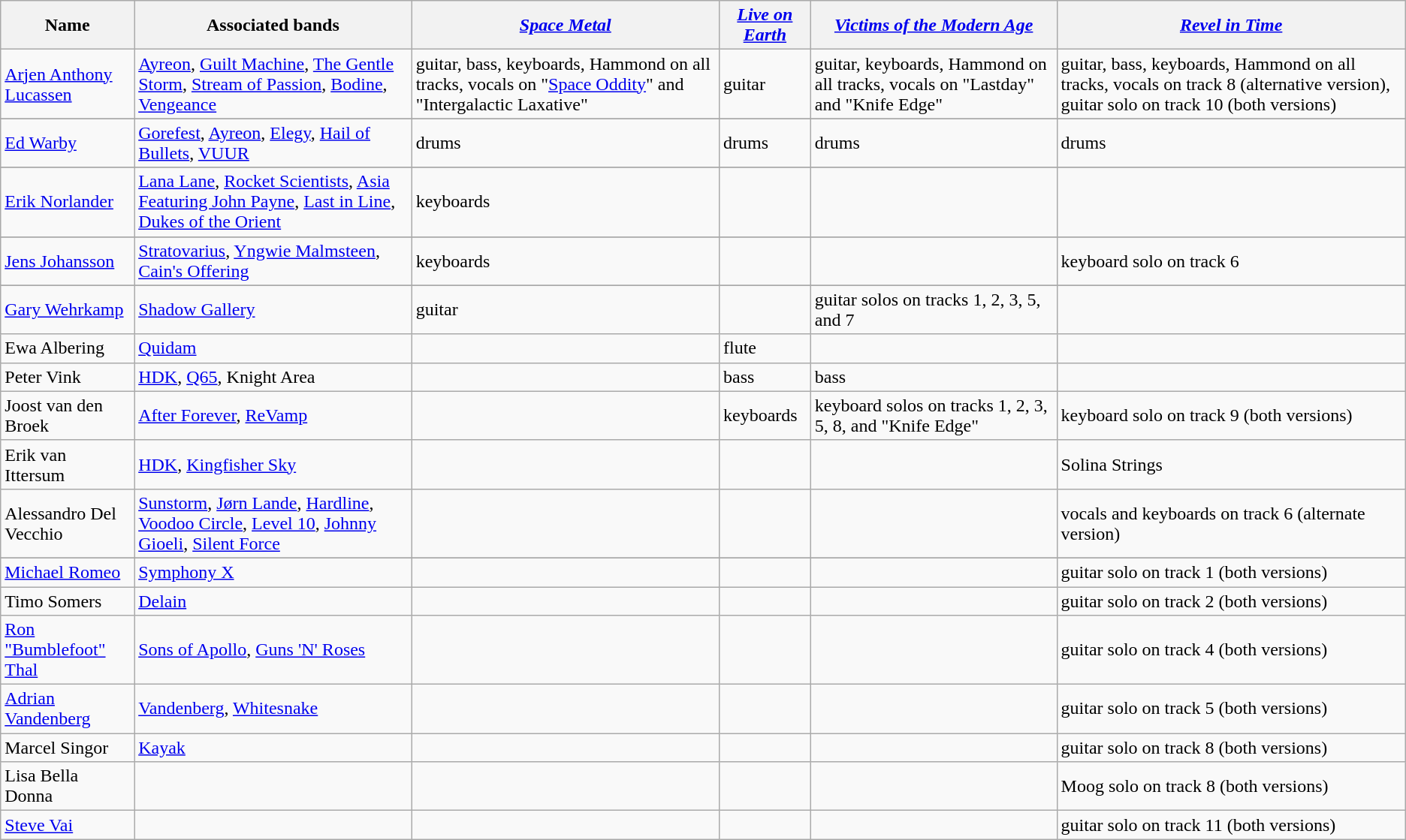<table class="wikitable">
<tr>
<th>Name</th>
<th>Associated bands</th>
<th><em><a href='#'>Space Metal</a></em></th>
<th><em><a href='#'>Live on Earth</a></em></th>
<th><em><a href='#'>Victims of the Modern Age</a></em></th>
<th><em><a href='#'>Revel in Time</a></em></th>
</tr>
<tr>
<td><a href='#'>Arjen Anthony Lucassen</a></td>
<td><a href='#'>Ayreon</a>, <a href='#'>Guilt Machine</a>, <a href='#'>The Gentle Storm</a>, <a href='#'>Stream of Passion</a>, <a href='#'>Bodine</a>, <a href='#'>Vengeance</a></td>
<td>guitar, bass, keyboards, Hammond on all tracks, vocals on "<a href='#'>Space Oddity</a>" and "Intergalactic Laxative"</td>
<td>guitar</td>
<td>guitar, keyboards, Hammond on all tracks, vocals on "Lastday" and "Knife Edge"</td>
<td>guitar, bass, keyboards, Hammond on all tracks, vocals on track 8 (alternative version), guitar solo on track 10 (both versions)</td>
</tr>
<tr>
</tr>
<tr>
<td><a href='#'>Ed Warby</a></td>
<td><a href='#'>Gorefest</a>, <a href='#'>Ayreon</a>, <a href='#'>Elegy</a>, <a href='#'>Hail of Bullets</a>, <a href='#'>VUUR</a></td>
<td>drums</td>
<td>drums</td>
<td>drums</td>
<td>drums</td>
</tr>
<tr>
</tr>
<tr>
<td><a href='#'>Erik Norlander</a></td>
<td><a href='#'>Lana Lane</a>, <a href='#'>Rocket Scientists</a>, <a href='#'>Asia Featuring John Payne</a>, <a href='#'>Last in Line</a>, <a href='#'>Dukes of the Orient</a></td>
<td>keyboards</td>
<td></td>
<td></td>
<td></td>
</tr>
<tr>
</tr>
<tr>
<td><a href='#'>Jens Johansson</a></td>
<td><a href='#'>Stratovarius</a>, <a href='#'>Yngwie Malmsteen</a>, <a href='#'>Cain's Offering</a></td>
<td>keyboards</td>
<td></td>
<td></td>
<td>keyboard solo on track 6</td>
</tr>
<tr>
</tr>
<tr>
<td><a href='#'>Gary Wehrkamp</a></td>
<td><a href='#'>Shadow Gallery</a></td>
<td>guitar</td>
<td></td>
<td>guitar solos on tracks 1, 2, 3, 5, and 7</td>
<td></td>
</tr>
<tr>
<td>Ewa Albering</td>
<td><a href='#'>Quidam</a></td>
<td></td>
<td>flute</td>
<td></td>
<td></td>
</tr>
<tr>
<td>Peter Vink</td>
<td><a href='#'>HDK</a>, <a href='#'>Q65</a>, Knight Area</td>
<td></td>
<td>bass</td>
<td>bass</td>
<td></td>
</tr>
<tr>
<td>Joost van den Broek</td>
<td><a href='#'>After Forever</a>, <a href='#'>ReVamp</a></td>
<td></td>
<td>keyboards</td>
<td>keyboard solos on tracks 1, 2, 3, 5, 8, and "Knife Edge"</td>
<td>keyboard solo on track 9 (both versions)</td>
</tr>
<tr>
<td>Erik van Ittersum</td>
<td><a href='#'>HDK</a>, <a href='#'>Kingfisher Sky</a></td>
<td></td>
<td></td>
<td></td>
<td>Solina Strings</td>
</tr>
<tr>
<td>Alessandro Del Vecchio</td>
<td><a href='#'>Sunstorm</a>, <a href='#'>Jørn Lande</a>, <a href='#'>Hardline</a>, <a href='#'>Voodoo Circle</a>, <a href='#'>Level 10</a>, <a href='#'>Johnny Gioeli</a>, <a href='#'>Silent Force</a></td>
<td></td>
<td></td>
<td></td>
<td>vocals and keyboards on track 6 (alternate version)</td>
</tr>
<tr>
</tr>
<tr>
<td><a href='#'>Michael Romeo</a></td>
<td><a href='#'>Symphony X</a></td>
<td></td>
<td></td>
<td></td>
<td>guitar solo on track 1 (both versions)</td>
</tr>
<tr>
<td>Timo Somers</td>
<td><a href='#'>Delain</a></td>
<td></td>
<td></td>
<td></td>
<td>guitar solo on track 2 (both versions)</td>
</tr>
<tr>
<td><a href='#'>Ron "Bumblefoot" Thal</a></td>
<td><a href='#'>Sons of Apollo</a>, <a href='#'>Guns 'N' Roses</a></td>
<td></td>
<td></td>
<td></td>
<td>guitar solo on track 4 (both versions)</td>
</tr>
<tr>
<td><a href='#'>Adrian Vandenberg</a></td>
<td><a href='#'>Vandenberg</a>, <a href='#'>Whitesnake</a></td>
<td></td>
<td></td>
<td></td>
<td>guitar solo on track 5 (both versions)</td>
</tr>
<tr>
<td>Marcel Singor</td>
<td><a href='#'>Kayak</a></td>
<td></td>
<td></td>
<td></td>
<td>guitar solo on track 8 (both versions)</td>
</tr>
<tr>
<td>Lisa Bella Donna</td>
<td></td>
<td></td>
<td></td>
<td></td>
<td>Moog solo on track 8 (both versions)</td>
</tr>
<tr>
<td><a href='#'>Steve Vai</a></td>
<td></td>
<td></td>
<td></td>
<td></td>
<td>guitar solo on track 11 (both versions)</td>
</tr>
</table>
